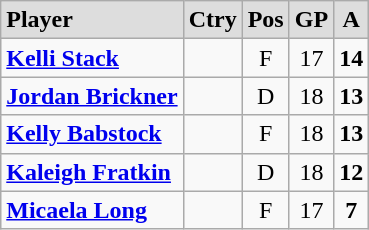<table class="wikitable">
<tr align="center" style="font-weight:bold; background-color:#dddddd;" |>
<td align="left">Player</td>
<td>Ctry</td>
<td>Pos</td>
<td>GP</td>
<td>A</td>
</tr>
<tr align="center">
<td align="left"><strong><a href='#'>Kelli Stack</a></strong></td>
<td></td>
<td>F</td>
<td>17</td>
<td><strong>14</strong></td>
</tr>
<tr align="center">
<td align="left"><strong><a href='#'>Jordan Brickner</a></strong></td>
<td></td>
<td>D</td>
<td>18</td>
<td><strong>13</strong></td>
</tr>
<tr align="center">
<td align="left"><strong><a href='#'>Kelly Babstock</a></strong></td>
<td></td>
<td>F</td>
<td>18</td>
<td><strong>13</strong></td>
</tr>
<tr align="center">
<td align="left"><strong><a href='#'>Kaleigh Fratkin</a></strong></td>
<td></td>
<td>D</td>
<td>18</td>
<td><strong>12</strong></td>
</tr>
<tr align="center">
<td align="left"><strong><a href='#'>Micaela Long</a></strong></td>
<td></td>
<td>F</td>
<td>17</td>
<td><strong>7</strong></td>
</tr>
</table>
